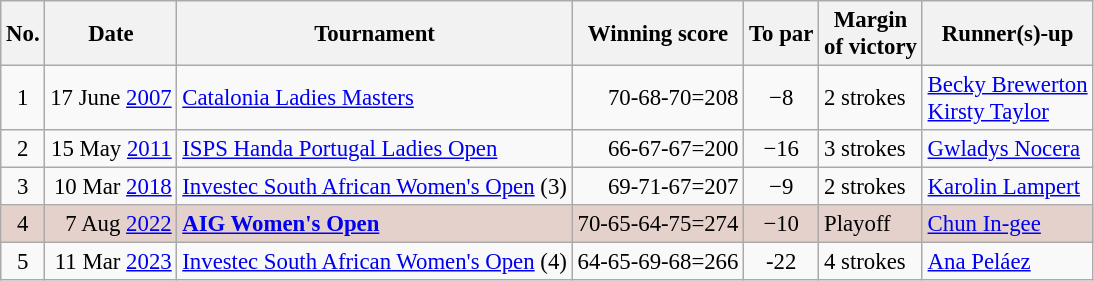<table class="wikitable" style="font-size:95%;">
<tr>
<th>No.</th>
<th>Date</th>
<th>Tournament</th>
<th>Winning score</th>
<th>To par</th>
<th>Margin<br>of victory</th>
<th>Runner(s)-up</th>
</tr>
<tr>
<td align=center>1</td>
<td align=right>17 June <a href='#'>2007</a></td>
<td><a href='#'>Catalonia Ladies Masters</a></td>
<td align=right>70-68-70=208</td>
<td align=center>−8</td>
<td>2 strokes</td>
<td> <a href='#'>Becky Brewerton</a><br> <a href='#'>Kirsty Taylor</a></td>
</tr>
<tr>
<td align=center>2</td>
<td align=right>15 May <a href='#'>2011</a></td>
<td><a href='#'>ISPS Handa Portugal Ladies Open</a></td>
<td align=right>66-67-67=200</td>
<td align=center>−16</td>
<td>3 strokes</td>
<td> <a href='#'>Gwladys Nocera</a></td>
</tr>
<tr>
<td align=center>3</td>
<td align=right>10 Mar <a href='#'>2018</a></td>
<td><a href='#'>Investec South African Women's Open</a> (3)</td>
<td align=right>69-71-67=207</td>
<td align=center>−9</td>
<td>2 strokes</td>
<td> <a href='#'>Karolin Lampert</a></td>
</tr>
<tr style="background:#e5d1cb;">
<td align=center>4</td>
<td align=right>7 Aug <a href='#'>2022</a></td>
<td><strong><a href='#'>AIG Women's Open</a></strong></td>
<td align=right>70-65-64-75=274</td>
<td align=center>−10</td>
<td>Playoff</td>
<td> <a href='#'>Chun In-gee</a></td>
</tr>
<tr>
<td align=center>5</td>
<td align=right>11 Mar <a href='#'>2023</a></td>
<td><a href='#'>Investec South African Women's Open</a> (4)</td>
<td align=right>64-65-69-68=266</td>
<td align=center>-22</td>
<td>4 strokes</td>
<td> <a href='#'>Ana Peláez</a></td>
</tr>
</table>
